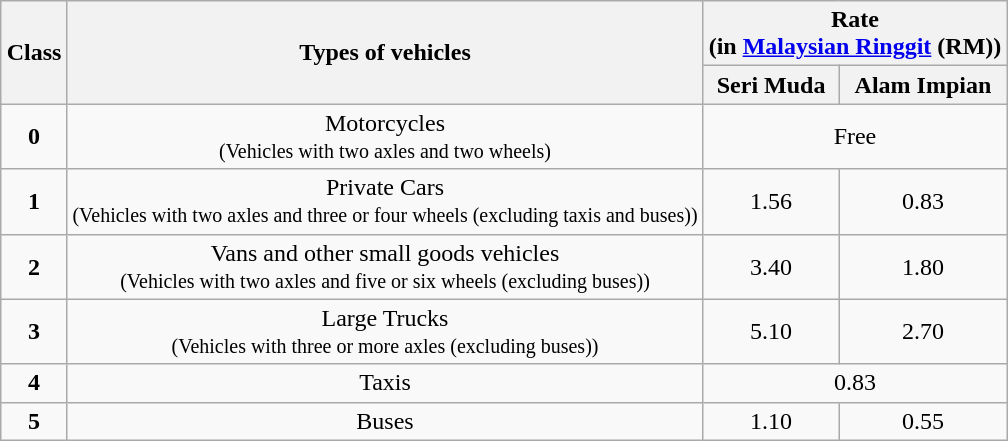<table class=wikitable style="margin:0 auto;text-align:center">
<tr>
<th rowspan=2>Class</th>
<th rowspan=2>Types of vehicles</th>
<th colspan=2>Rate<br>(in <a href='#'>Malaysian Ringgit</a> (RM))</th>
</tr>
<tr>
<th>Seri Muda</th>
<th>Alam Impian</th>
</tr>
<tr>
<td><strong>0</strong></td>
<td>Motorcycles<br><small>(Vehicles with two axles and two wheels)</small></td>
<td colspan=2>Free</td>
</tr>
<tr>
<td><strong>1</strong></td>
<td>Private Cars<br><small>(Vehicles with two axles and three or four wheels (excluding taxis and buses))</small></td>
<td>1.56</td>
<td>0.83</td>
</tr>
<tr>
<td><strong>2</strong></td>
<td>Vans and other small goods vehicles<br><small>(Vehicles with two axles and five or six wheels (excluding buses))</small></td>
<td>3.40</td>
<td>1.80</td>
</tr>
<tr>
<td><strong>3</strong></td>
<td>Large Trucks<br><small>(Vehicles with three or more axles (excluding buses))</small></td>
<td>5.10</td>
<td>2.70</td>
</tr>
<tr>
<td><strong>4</strong></td>
<td>Taxis</td>
<td colspan=2>0.83</td>
</tr>
<tr>
<td><strong>5</strong></td>
<td>Buses</td>
<td>1.10</td>
<td>0.55</td>
</tr>
</table>
